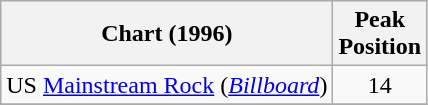<table class="wikitable">
<tr>
<th>Chart (1996)</th>
<th>Peak<br>Position</th>
</tr>
<tr>
<td>US <a href='#'>Mainstream Rock</a> (<em><a href='#'>Billboard</a></em>)</td>
<td style="text-align:center;">14</td>
</tr>
<tr>
</tr>
</table>
